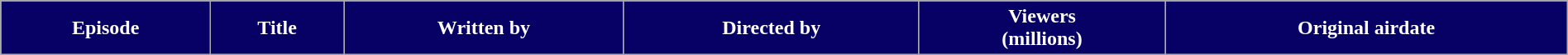<table class="wikitable plainrowheaders" style="width:100%;">
<tr style="color:#fff;">
<th style="background:#070065;">Episode</th>
<th style="background:#070065;">Title</th>
<th style="background:#070065;">Written by</th>
<th style="background:#070065;">Directed by</th>
<th style="background:#070065;">Viewers<br>(millions)</th>
<th style="background:#070065;">Original airdate<br>




</th>
</tr>
</table>
